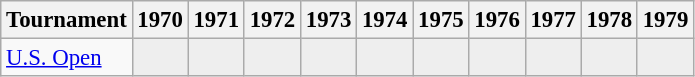<table class="wikitable" style="font-size:95%;text-align:center;">
<tr>
<th>Tournament</th>
<th>1970</th>
<th>1971</th>
<th>1972</th>
<th>1973</th>
<th>1974</th>
<th>1975</th>
<th>1976</th>
<th>1977</th>
<th>1978</th>
<th>1979</th>
</tr>
<tr>
<td align=left><a href='#'>U.S. Open</a></td>
<td style="background:#eeeeee;"></td>
<td style="background:#eeeeee;"></td>
<td style="background:#eeeeee;"></td>
<td style="background:#eeeeee;"></td>
<td style="background:#eeeeee;"></td>
<td style="background:#eeeeee;"></td>
<td style="background:#eeeeee;"></td>
<td style="background:#eeeeee;"></td>
<td style="background:#eeeeee;"></td>
<td style="background:#eeeeee;"></td>
</tr>
</table>
